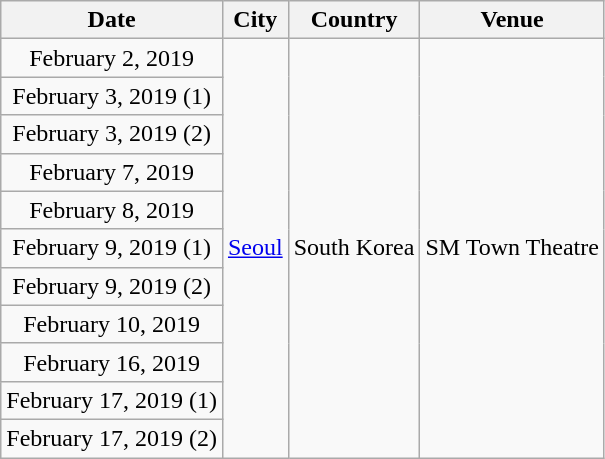<table class="wikitable" style="text-align:center">
<tr>
<th scope="col">Date</th>
<th scope="col">City</th>
<th scope="col">Country</th>
<th scope="col">Venue</th>
</tr>
<tr>
<td>February 2, 2019</td>
<td rowspan="11"><a href='#'>Seoul</a></td>
<td rowspan="11">South Korea</td>
<td rowspan="11">SM Town Theatre</td>
</tr>
<tr>
<td>February 3, 2019 (1)</td>
</tr>
<tr>
<td>February 3, 2019 (2)</td>
</tr>
<tr>
<td>February 7, 2019</td>
</tr>
<tr>
<td>February 8, 2019</td>
</tr>
<tr>
<td>February 9, 2019 (1)</td>
</tr>
<tr>
<td>February 9, 2019 (2)</td>
</tr>
<tr>
<td>February 10, 2019</td>
</tr>
<tr>
<td>February 16, 2019</td>
</tr>
<tr>
<td>February 17, 2019 (1)</td>
</tr>
<tr>
<td>February 17, 2019 (2)</td>
</tr>
</table>
